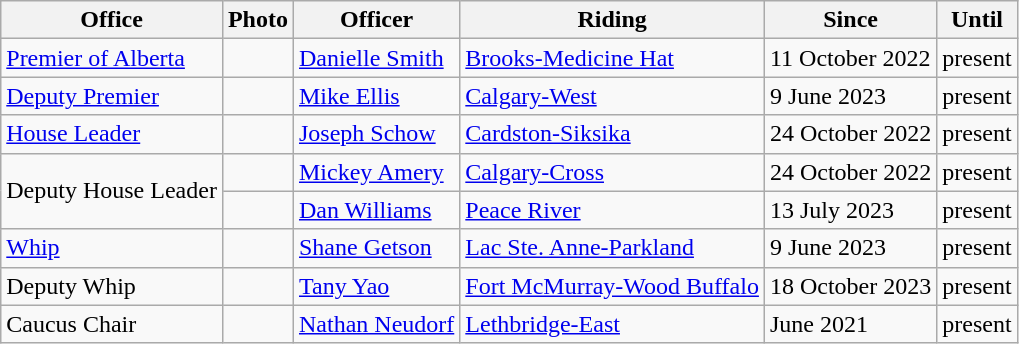<table class="wikitable">
<tr>
<th>Office</th>
<th>Photo</th>
<th>Officer</th>
<th>Riding</th>
<th>Since</th>
<th>Until</th>
</tr>
<tr>
<td><a href='#'>Premier of Alberta</a></td>
<td></td>
<td><a href='#'>Danielle Smith</a></td>
<td><a href='#'>Brooks-Medicine Hat</a></td>
<td>11 October 2022</td>
<td>present</td>
</tr>
<tr>
<td><a href='#'>Deputy Premier</a></td>
<td></td>
<td><a href='#'>Mike Ellis</a></td>
<td><a href='#'>Calgary-West</a></td>
<td>9 June 2023</td>
<td>present</td>
</tr>
<tr>
<td><a href='#'>House Leader</a></td>
<td></td>
<td><a href='#'>Joseph Schow</a></td>
<td><a href='#'>Cardston-Siksika</a></td>
<td>24 October 2022</td>
<td>present</td>
</tr>
<tr>
<td rowspan="2">Deputy House Leader</td>
<td></td>
<td><a href='#'>Mickey Amery</a></td>
<td><a href='#'>Calgary-Cross</a></td>
<td>24 October 2022</td>
<td>present</td>
</tr>
<tr>
<td></td>
<td><a href='#'>Dan Williams</a></td>
<td><a href='#'>Peace River</a></td>
<td>13 July 2023</td>
<td>present</td>
</tr>
<tr>
<td><a href='#'>Whip</a></td>
<td></td>
<td><a href='#'>Shane Getson</a></td>
<td><a href='#'>Lac Ste. Anne-Parkland</a></td>
<td>9 June 2023</td>
<td>present</td>
</tr>
<tr>
<td>Deputy Whip</td>
<td></td>
<td><a href='#'>Tany Yao</a></td>
<td><a href='#'>Fort McMurray-Wood Buffalo</a></td>
<td>18 October 2023</td>
<td>present</td>
</tr>
<tr>
<td>Caucus Chair</td>
<td></td>
<td><a href='#'>Nathan Neudorf</a></td>
<td><a href='#'>Lethbridge-East</a></td>
<td>June 2021</td>
<td>present</td>
</tr>
</table>
